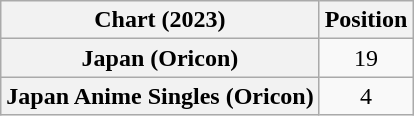<table class="wikitable sortable plainrowheaders" style="text-align:center">
<tr>
<th scope="col">Chart (2023)</th>
<th scope="col">Position</th>
</tr>
<tr>
<th scope="row">Japan (Oricon)</th>
<td>19</td>
</tr>
<tr>
<th scope="row">Japan Anime Singles (Oricon)</th>
<td>4</td>
</tr>
</table>
